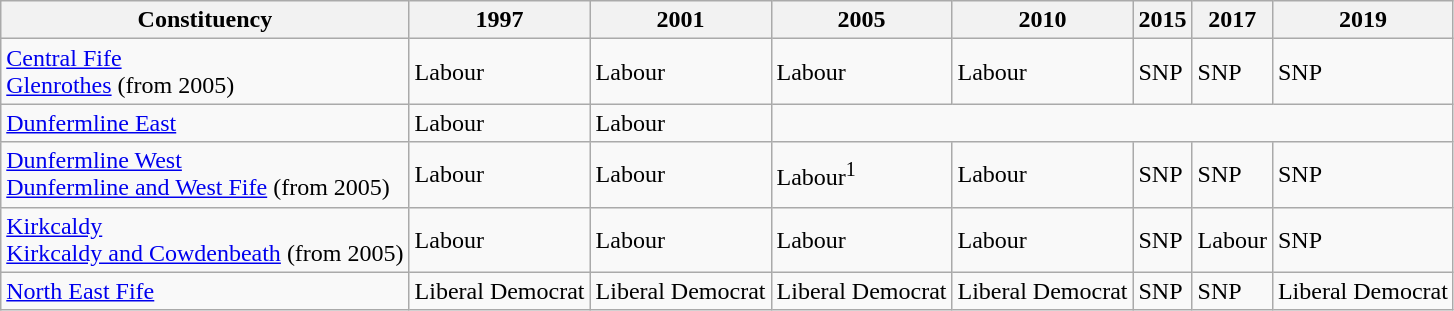<table class="wikitable">
<tr>
<th>Constituency</th>
<th>1997</th>
<th>2001</th>
<th>2005</th>
<th>2010</th>
<th>2015</th>
<th>2017</th>
<th>2019</th>
</tr>
<tr>
<td><a href='#'>Central Fife</a><br><a href='#'>Glenrothes</a> (from 2005)</td>
<td bgcolor=>Labour</td>
<td bgcolor=>Labour</td>
<td bgcolor=>Labour</td>
<td bgcolor=>Labour</td>
<td bgcolor=>SNP</td>
<td bgcolor=>SNP</td>
<td bgcolor=>SNP</td>
</tr>
<tr>
<td><a href='#'>Dunfermline East</a></td>
<td bgcolor=>Labour</td>
<td bgcolor=>Labour</td>
<td colspan="5"></td>
</tr>
<tr>
<td><a href='#'>Dunfermline West</a><br><a href='#'>Dunfermline and West Fife</a> (from 2005)</td>
<td bgcolor=>Labour</td>
<td bgcolor=>Labour</td>
<td bgcolor=>Labour<sup>1</sup></td>
<td bgcolor=>Labour</td>
<td bgcolor=>SNP</td>
<td bgcolor=>SNP</td>
<td bgcolor=>SNP</td>
</tr>
<tr>
<td><a href='#'>Kirkcaldy</a><br><a href='#'>Kirkcaldy and Cowdenbeath</a> (from 2005)</td>
<td bgcolor=>Labour</td>
<td bgcolor=>Labour</td>
<td bgcolor=>Labour</td>
<td bgcolor=>Labour</td>
<td bgcolor=>SNP</td>
<td bgcolor=>Labour</td>
<td bgcolor=>SNP</td>
</tr>
<tr>
<td><a href='#'>North East Fife</a></td>
<td bgcolor=>Liberal Democrat</td>
<td bgcolor=>Liberal Democrat</td>
<td bgcolor=>Liberal Democrat</td>
<td bgcolor=>Liberal Democrat</td>
<td bgcolor=>SNP</td>
<td bgcolor=>SNP</td>
<td bgcolor=>Liberal Democrat</td>
</tr>
</table>
